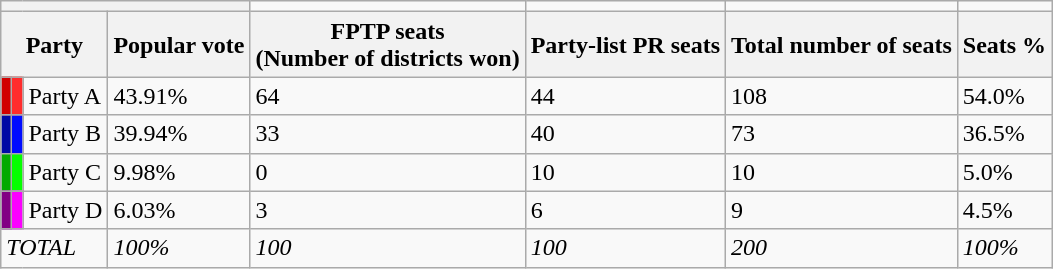<table class="wikitable">
<tr>
<th colspan="4"></th>
<td></td>
<td></td>
<td></td>
<td colspan="2"></td>
</tr>
<tr>
<th colspan="3">Party</th>
<th>Popular vote</th>
<th>FPTP seats<br>(Number of districts won)</th>
<th>Party-list PR seats</th>
<th colspan="2">Total number of seats</th>
<th>Seats %</th>
</tr>
<tr>
<td style="background:#D10000"></td>
<td style="background:#ff2c2c"></td>
<td>Party A</td>
<td>43.91%</td>
<td>64</td>
<td>44</td>
<td colspan="2">108</td>
<td>54.0%</td>
</tr>
<tr>
<td style="background:#0008A5"></td>
<td style="background:#000cff"></td>
<td>Party B</td>
<td>39.94%</td>
<td>33</td>
<td>40</td>
<td colspan="2">73</td>
<td>36.5%</td>
</tr>
<tr>
<td style="background:#03AA00"></td>
<td style="background:#05ff00"></td>
<td>Party C</td>
<td>9.98%</td>
<td>0</td>
<td>10</td>
<td colspan="2">10</td>
<td>5.0%</td>
</tr>
<tr>
<td style="background:#820084"></td>
<td style="background:#fb00ff"></td>
<td>Party D</td>
<td>6.03%</td>
<td>3</td>
<td>6</td>
<td colspan="2">9</td>
<td>4.5%</td>
</tr>
<tr>
<td colspan="3"><em>TOTAL</em></td>
<td><em>100%</em></td>
<td><em>100</em></td>
<td><em>100</em></td>
<td colspan="2"><em>200</em></td>
<td><em>100%</em></td>
</tr>
</table>
